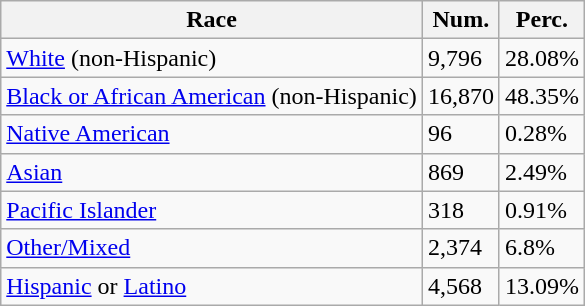<table class="wikitable">
<tr>
<th>Race</th>
<th>Num.</th>
<th>Perc.</th>
</tr>
<tr>
<td><a href='#'>White</a> (non-Hispanic)</td>
<td>9,796</td>
<td>28.08%</td>
</tr>
<tr>
<td><a href='#'>Black or African American</a> (non-Hispanic)</td>
<td>16,870</td>
<td>48.35%</td>
</tr>
<tr>
<td><a href='#'>Native American</a></td>
<td>96</td>
<td>0.28%</td>
</tr>
<tr>
<td><a href='#'>Asian</a></td>
<td>869</td>
<td>2.49%</td>
</tr>
<tr>
<td><a href='#'>Pacific Islander</a></td>
<td>318</td>
<td>0.91%</td>
</tr>
<tr>
<td><a href='#'>Other/Mixed</a></td>
<td>2,374</td>
<td>6.8%</td>
</tr>
<tr>
<td><a href='#'>Hispanic</a> or <a href='#'>Latino</a></td>
<td>4,568</td>
<td>13.09%</td>
</tr>
</table>
